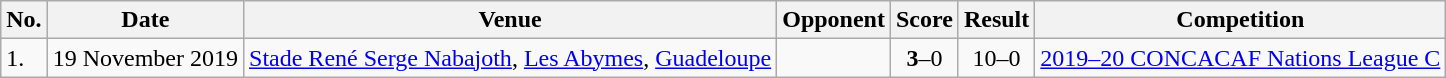<table class="wikitable">
<tr>
<th>No.</th>
<th>Date</th>
<th>Venue</th>
<th>Opponent</th>
<th>Score</th>
<th>Result</th>
<th>Competition</th>
</tr>
<tr>
<td>1.</td>
<td>19 November 2019</td>
<td><a href='#'>Stade René Serge Nabajoth</a>, <a href='#'>Les Abymes</a>, <a href='#'>Guadeloupe</a></td>
<td></td>
<td align=center><strong>3</strong>–0</td>
<td align=center>10–0</td>
<td><a href='#'>2019–20 CONCACAF Nations League C</a></td>
</tr>
</table>
